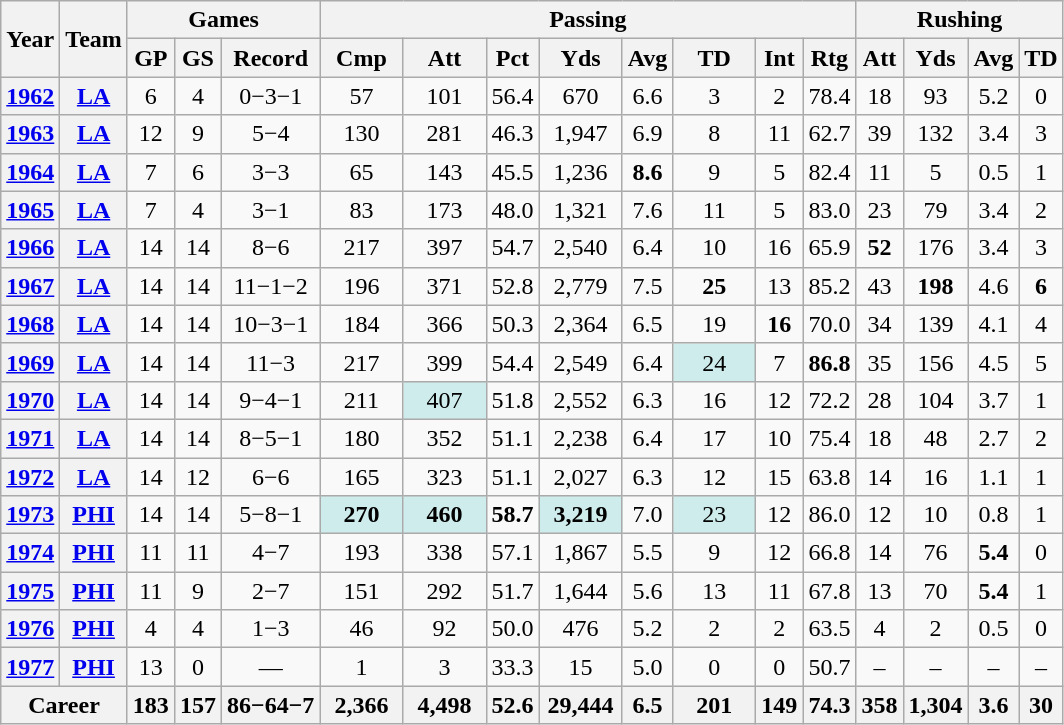<table class="wikitable" style="text-align:center;">
<tr>
<th rowspan="2">Year</th>
<th rowspan="2">Team</th>
<th colspan="3">Games</th>
<th colspan="8">Passing</th>
<th colspan="4">Rushing</th>
</tr>
<tr>
<th>GP</th>
<th>GS</th>
<th>Record</th>
<th>Cmp</th>
<th>Att</th>
<th>Pct</th>
<th>Yds</th>
<th>Avg</th>
<th>TD</th>
<th>Int</th>
<th>Rtg</th>
<th>Att</th>
<th>Yds</th>
<th>Avg</th>
<th>TD</th>
</tr>
<tr>
<th><a href='#'>1962</a></th>
<th><a href='#'>LA</a></th>
<td>6</td>
<td>4</td>
<td>0−3−1</td>
<td>57</td>
<td>101</td>
<td>56.4</td>
<td>670</td>
<td>6.6</td>
<td>3</td>
<td>2</td>
<td>78.4</td>
<td>18</td>
<td>93</td>
<td>5.2</td>
<td>0</td>
</tr>
<tr>
<th><a href='#'>1963</a></th>
<th><a href='#'>LA</a></th>
<td>12</td>
<td>9</td>
<td>5−4</td>
<td>130</td>
<td>281</td>
<td>46.3</td>
<td>1,947</td>
<td>6.9</td>
<td>8</td>
<td>11</td>
<td>62.7</td>
<td>39</td>
<td>132</td>
<td>3.4</td>
<td>3</td>
</tr>
<tr>
<th><a href='#'>1964</a></th>
<th><a href='#'>LA</a></th>
<td>7</td>
<td>6</td>
<td>3−3</td>
<td>65</td>
<td>143</td>
<td>45.5</td>
<td>1,236</td>
<td><strong>8.6</strong></td>
<td>9</td>
<td>5</td>
<td>82.4</td>
<td>11</td>
<td>5</td>
<td>0.5</td>
<td>1</td>
</tr>
<tr>
<th><a href='#'>1965</a></th>
<th><a href='#'>LA</a></th>
<td>7</td>
<td>4</td>
<td>3−1</td>
<td>83</td>
<td>173</td>
<td>48.0</td>
<td>1,321</td>
<td>7.6</td>
<td>11</td>
<td>5</td>
<td>83.0</td>
<td>23</td>
<td>79</td>
<td>3.4</td>
<td>2</td>
</tr>
<tr>
<th><a href='#'>1966</a></th>
<th><a href='#'>LA</a></th>
<td>14</td>
<td>14</td>
<td>8−6</td>
<td>217</td>
<td>397</td>
<td>54.7</td>
<td>2,540</td>
<td>6.4</td>
<td>10</td>
<td>16</td>
<td>65.9</td>
<td><strong>52</strong></td>
<td>176</td>
<td>3.4</td>
<td>3</td>
</tr>
<tr>
<th><a href='#'>1967</a></th>
<th><a href='#'>LA</a></th>
<td>14</td>
<td>14</td>
<td>11−1−2</td>
<td>196</td>
<td>371</td>
<td>52.8</td>
<td>2,779</td>
<td>7.5</td>
<td><strong>25</strong></td>
<td>13</td>
<td>85.2</td>
<td>43</td>
<td><strong>198</strong></td>
<td>4.6</td>
<td><strong>6</strong></td>
</tr>
<tr>
<th><a href='#'>1968</a></th>
<th><a href='#'>LA</a></th>
<td>14</td>
<td>14</td>
<td>10−3−1</td>
<td>184</td>
<td>366</td>
<td>50.3</td>
<td>2,364</td>
<td>6.5</td>
<td>19</td>
<td><strong>16</strong></td>
<td>70.0</td>
<td>34</td>
<td>139</td>
<td>4.1</td>
<td>4</td>
</tr>
<tr>
<th><a href='#'>1969</a></th>
<th><a href='#'>LA</a></th>
<td>14</td>
<td>14</td>
<td>11−3</td>
<td>217</td>
<td>399</td>
<td>54.4</td>
<td>2,549</td>
<td>6.4</td>
<td style="background:#cfecec; width:3em;">24</td>
<td>7</td>
<td><strong>86.8</strong></td>
<td>35</td>
<td>156</td>
<td>4.5</td>
<td>5</td>
</tr>
<tr>
<th><a href='#'>1970</a></th>
<th><a href='#'>LA</a></th>
<td>14</td>
<td>14</td>
<td>9−4−1</td>
<td>211</td>
<td style="background:#cfecec; width:3em;">407</td>
<td>51.8</td>
<td>2,552</td>
<td>6.3</td>
<td>16</td>
<td>12</td>
<td>72.2</td>
<td>28</td>
<td>104</td>
<td>3.7</td>
<td>1</td>
</tr>
<tr>
<th><a href='#'>1971</a></th>
<th><a href='#'>LA</a></th>
<td>14</td>
<td>14</td>
<td>8−5−1</td>
<td>180</td>
<td>352</td>
<td>51.1</td>
<td>2,238</td>
<td>6.4</td>
<td>17</td>
<td>10</td>
<td>75.4</td>
<td>18</td>
<td>48</td>
<td>2.7</td>
<td>2</td>
</tr>
<tr>
<th><a href='#'>1972</a></th>
<th><a href='#'>LA</a></th>
<td>14</td>
<td>12</td>
<td>6−6</td>
<td>165</td>
<td>323</td>
<td>51.1</td>
<td>2,027</td>
<td>6.3</td>
<td>12</td>
<td>15</td>
<td>63.8</td>
<td>14</td>
<td>16</td>
<td>1.1</td>
<td>1</td>
</tr>
<tr>
<th><a href='#'>1973</a></th>
<th><a href='#'>PHI</a></th>
<td>14</td>
<td>14</td>
<td>5−8−1</td>
<td style="background:#cfecec; width:3em;"><strong>270</strong></td>
<td style="background:#cfecec; width:3em;"><strong>460</strong></td>
<td><strong>58.7</strong></td>
<td style="background:#cfecec; width:3em;"><strong>3,219</strong></td>
<td>7.0</td>
<td style="background:#cfecec; width:3em;">23</td>
<td>12</td>
<td>86.0</td>
<td>12</td>
<td>10</td>
<td>0.8</td>
<td>1</td>
</tr>
<tr>
<th><a href='#'>1974</a></th>
<th><a href='#'>PHI</a></th>
<td>11</td>
<td>11</td>
<td>4−7</td>
<td>193</td>
<td>338</td>
<td>57.1</td>
<td>1,867</td>
<td>5.5</td>
<td>9</td>
<td>12</td>
<td>66.8</td>
<td>14</td>
<td>76</td>
<td><strong>5.4</strong></td>
<td>0</td>
</tr>
<tr>
<th><a href='#'>1975</a></th>
<th><a href='#'>PHI</a></th>
<td>11</td>
<td>9</td>
<td>2−7</td>
<td>151</td>
<td>292</td>
<td>51.7</td>
<td>1,644</td>
<td>5.6</td>
<td>13</td>
<td>11</td>
<td>67.8</td>
<td>13</td>
<td>70</td>
<td><strong>5.4</strong></td>
<td>1</td>
</tr>
<tr>
<th><a href='#'>1976</a></th>
<th><a href='#'>PHI</a></th>
<td>4</td>
<td>4</td>
<td>1−3</td>
<td>46</td>
<td>92</td>
<td>50.0</td>
<td>476</td>
<td>5.2</td>
<td>2</td>
<td>2</td>
<td>63.5</td>
<td>4</td>
<td>2</td>
<td>0.5</td>
<td>0</td>
</tr>
<tr>
<th><a href='#'>1977</a></th>
<th><a href='#'>PHI</a></th>
<td>13</td>
<td>0</td>
<td>—</td>
<td>1</td>
<td>3</td>
<td>33.3</td>
<td>15</td>
<td>5.0</td>
<td>0</td>
<td>0</td>
<td>50.7</td>
<td>–</td>
<td>–</td>
<td>–</td>
<td>–</td>
</tr>
<tr>
<th colspan="2">Career</th>
<th>183</th>
<th>157</th>
<th>86−64−7</th>
<th>2,366</th>
<th>4,498</th>
<th>52.6</th>
<th>29,444</th>
<th>6.5</th>
<th>201</th>
<th>149</th>
<th>74.3</th>
<th>358</th>
<th>1,304</th>
<th>3.6</th>
<th>30</th>
</tr>
</table>
